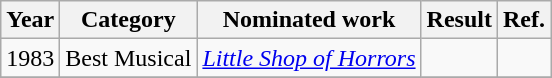<table class="wikitable plainrowheaders" style="text-align:center;">
<tr>
<th>Year</th>
<th>Category</th>
<th>Nominated work</th>
<th>Result</th>
<th>Ref.</th>
</tr>
<tr>
<td>1983</td>
<td>Best Musical</td>
<td><em><a href='#'>Little Shop of Horrors</a></em> <br> </td>
<td></td>
<td></td>
</tr>
<tr>
</tr>
</table>
